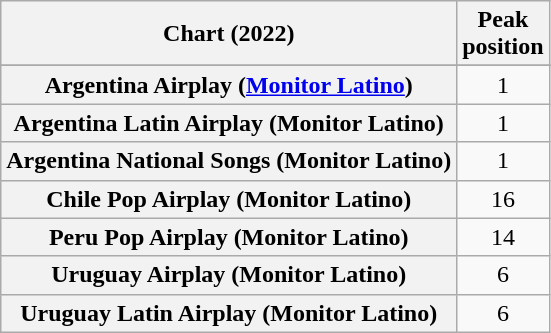<table class="wikitable sortable plainrowheaders" style="text-align:center">
<tr>
<th scope="col">Chart (2022)</th>
<th scope="col">Peak<br> position</th>
</tr>
<tr>
</tr>
<tr>
<th scope="row">Argentina Airplay (<a href='#'>Monitor Latino</a>)</th>
<td>1</td>
</tr>
<tr>
<th scope="row">Argentina Latin Airplay (Monitor Latino)</th>
<td>1</td>
</tr>
<tr>
<th scope="row">Argentina National Songs (Monitor Latino)</th>
<td>1</td>
</tr>
<tr>
<th scope="row">Chile Pop Airplay (Monitor Latino)</th>
<td>16</td>
</tr>
<tr>
<th scope="row">Peru Pop Airplay (Monitor Latino)</th>
<td>14</td>
</tr>
<tr>
<th scope="row">Uruguay Airplay (Monitor Latino)</th>
<td>6</td>
</tr>
<tr>
<th scope="row">Uruguay Latin Airplay (Monitor Latino)</th>
<td>6</td>
</tr>
</table>
